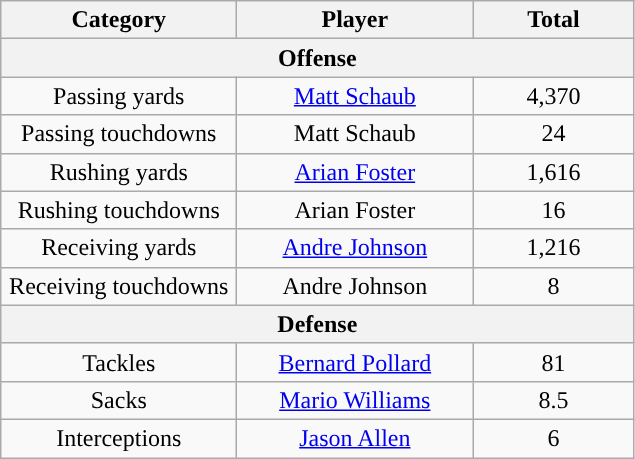<table class="wikitable" style="text-align:center">
<tr>
<th width="150">Category</th>
<th width="150">Player</th>
<th width="100">Total</th>
</tr>
<tr>
<th align="center" colspan="4">Offense</th>
</tr>
<tr>
<td>Passing yards</td>
<td><a href='#'>Matt Schaub</a></td>
<td>4,370</td>
</tr>
<tr>
<td>Passing touchdowns</td>
<td>Matt Schaub</td>
<td>24</td>
</tr>
<tr>
<td>Rushing yards</td>
<td><a href='#'>Arian Foster</a></td>
<td>1,616</td>
</tr>
<tr>
<td>Rushing touchdowns</td>
<td>Arian Foster</td>
<td>16</td>
</tr>
<tr>
<td>Receiving yards</td>
<td><a href='#'>Andre Johnson</a></td>
<td>1,216</td>
</tr>
<tr>
<td>Receiving touchdowns</td>
<td>Andre Johnson</td>
<td>8</td>
</tr>
<tr>
<th align="center" colspan="4">Defense</th>
</tr>
<tr>
<td>Tackles </td>
<td><a href='#'>Bernard Pollard</a></td>
<td>81</td>
</tr>
<tr>
<td>Sacks</td>
<td><a href='#'>Mario Williams</a></td>
<td>8.5</td>
</tr>
<tr>
<td>Interceptions</td>
<td><a href='#'>Jason Allen</a></td>
<td>6</td>
</tr>
</table>
